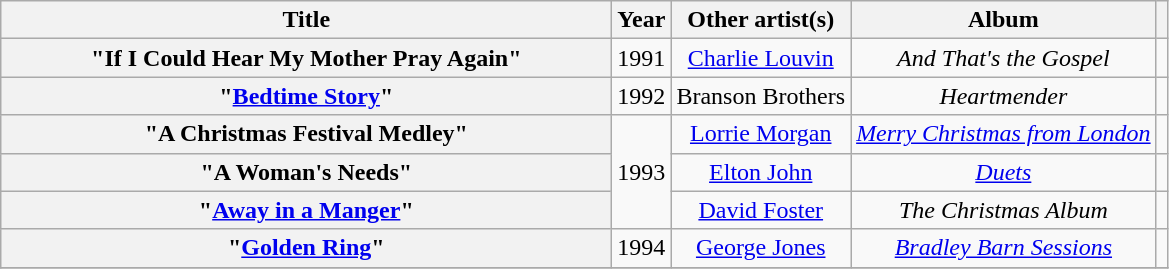<table class="wikitable plainrowheaders" style="text-align:center;" border="1">
<tr>
<th scope="col" style="width:25em;">Title</th>
<th scope="col">Year</th>
<th scope="col">Other artist(s)</th>
<th scope="col">Album</th>
<th scope="col"></th>
</tr>
<tr>
<th scope="row">"If I Could Hear My Mother Pray Again"</th>
<td>1991</td>
<td><a href='#'>Charlie Louvin</a></td>
<td><em>And That's the Gospel</em></td>
<td></td>
</tr>
<tr>
<th scope="row">"<a href='#'>Bedtime Story</a>"</th>
<td>1992</td>
<td>Branson Brothers</td>
<td><em>Heartmender</em></td>
<td></td>
</tr>
<tr>
<th scope="row">"A Christmas Festival Medley"</th>
<td rowspan="3">1993</td>
<td><a href='#'>Lorrie Morgan</a></td>
<td><em><a href='#'>Merry Christmas from London</a></em></td>
<td></td>
</tr>
<tr>
<th scope="row">"A Woman's Needs"</th>
<td><a href='#'>Elton John</a></td>
<td><em><a href='#'>Duets</a></em></td>
<td></td>
</tr>
<tr>
<th scope="row">"<a href='#'>Away in a Manger</a>"</th>
<td><a href='#'>David Foster</a></td>
<td><em>The Christmas Album</em></td>
<td></td>
</tr>
<tr>
<th scope="row">"<a href='#'>Golden Ring</a>"</th>
<td>1994</td>
<td><a href='#'>George Jones</a></td>
<td><em><a href='#'>Bradley Barn Sessions</a></em></td>
<td></td>
</tr>
<tr>
</tr>
</table>
